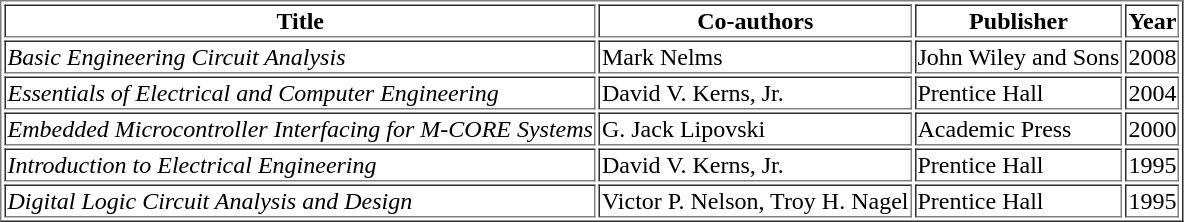<table border="1">
<tr>
<th>Title</th>
<th>Co-authors</th>
<th>Publisher</th>
<th>Year</th>
</tr>
<tr>
<td><em>Basic Engineering Circuit Analysis</em></td>
<td>Mark Nelms</td>
<td>John Wiley and Sons</td>
<td>2008</td>
</tr>
<tr>
<td><em>Essentials of Electrical and Computer Engineering</em></td>
<td>David V. Kerns, Jr.</td>
<td>Prentice Hall</td>
<td>2004</td>
</tr>
<tr>
<td><em>Embedded Microcontroller Interfacing for M-CORE Systems</em></td>
<td>G. Jack Lipovski</td>
<td>Academic Press</td>
<td>2000</td>
</tr>
<tr>
<td><em>Introduction to Electrical Engineering</em></td>
<td>David V. Kerns, Jr.</td>
<td>Prentice Hall</td>
<td>1995</td>
</tr>
<tr>
<td><em>Digital Logic Circuit Analysis and Design</em></td>
<td>Victor P. Nelson, Troy H. Nagel</td>
<td>Prentice Hall</td>
<td>1995</td>
</tr>
</table>
